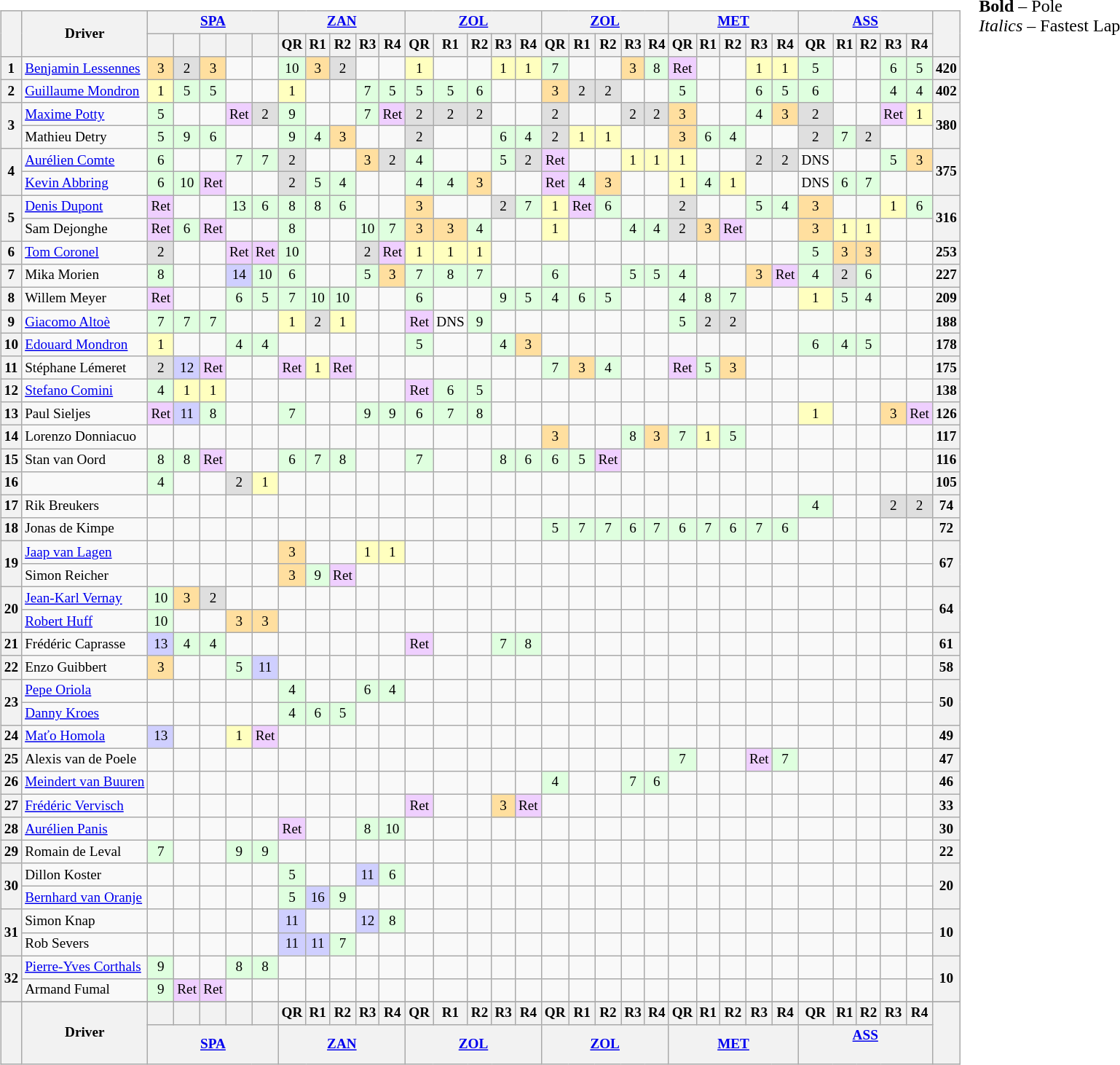<table>
<tr>
<td valign="top"><br><table class="wikitable" style="font-size: 80%; text-align: center;">
<tr valign="top">
<th rowspan=2 valign=middle></th>
<th rowspan=2 valign=middle>Driver</th>
<th colspan=5><a href='#'>SPA</a><br></th>
<th colspan=5><a href='#'>ZAN</a><br></th>
<th colspan=5><a href='#'>ZOL</a><br></th>
<th colspan=5><a href='#'>ZOL</a><br></th>
<th colspan=5><a href='#'>MET</a><br></th>
<th colspan=5><a href='#'>ASS</a><br></th>
<th rowspan=2 valign=middle></th>
</tr>
<tr>
<th></th>
<th></th>
<th></th>
<th></th>
<th></th>
<th>QR</th>
<th>R1</th>
<th>R2</th>
<th>R3</th>
<th>R4</th>
<th>QR</th>
<th>R1</th>
<th>R2</th>
<th>R3</th>
<th>R4</th>
<th>QR</th>
<th>R1</th>
<th>R2</th>
<th>R3</th>
<th>R4</th>
<th>QR</th>
<th>R1</th>
<th>R2</th>
<th>R3</th>
<th>R4</th>
<th>QR</th>
<th>R1</th>
<th>R2</th>
<th>R3</th>
<th>R4</th>
</tr>
<tr>
<th>1</th>
<td align=left> <a href='#'>Benjamin Lessennes</a></td>
<td style="background:#ffdf9f;">3</td>
<td style="background:#dfdfdf;">2</td>
<td style="background:#ffdf9f;">3</td>
<td></td>
<td></td>
<td style="background:#dfffdf;">10</td>
<td style="background:#ffdf9f;">3</td>
<td style="background:#dfdfdf;">2</td>
<td></td>
<td></td>
<td style="background:#ffffbf;">1</td>
<td></td>
<td></td>
<td style="background:#ffffbf;">1</td>
<td style="background:#ffffbf;">1</td>
<td style="background:#dfffdf;">7</td>
<td></td>
<td></td>
<td style="background:#ffdf9f;">3</td>
<td style="background:#dfffdf;">8</td>
<td style="background:#efcfff;">Ret</td>
<td></td>
<td></td>
<td style="background:#ffffbf;">1</td>
<td style="background:#ffffbf;">1</td>
<td style="background:#dfffdf;">5</td>
<td></td>
<td></td>
<td style="background:#dfffdf;">6</td>
<td style="background:#dfffdf;">5</td>
<th>420</th>
</tr>
<tr>
<th>2</th>
<td align=left> <a href='#'>Guillaume Mondron</a></td>
<td style="background:#ffffbf;">1</td>
<td style="background:#dfffdf;">5</td>
<td style="background:#dfffdf;">5</td>
<td></td>
<td></td>
<td style="background:#ffffbf;">1</td>
<td></td>
<td></td>
<td style="background:#dfffdf;">7</td>
<td style="background:#dfffdf;">5</td>
<td style="background:#dfffdf;">5</td>
<td style="background:#dfffdf;">5</td>
<td style="background:#dfffdf;">6</td>
<td></td>
<td></td>
<td style="background:#ffdf9f;">3</td>
<td style="background:#dfdfdf;">2</td>
<td style="background:#dfdfdf;">2</td>
<td></td>
<td></td>
<td style="background:#dfffdf;">5</td>
<td></td>
<td></td>
<td style="background:#dfffdf;">6</td>
<td style="background:#dfffdf;">5</td>
<td style="background:#dfffdf;">6</td>
<td></td>
<td></td>
<td style="background:#dfffdf;">4</td>
<td style="background:#dfffdf;">4</td>
<th>402</th>
</tr>
<tr>
<th rowspan=2>3</th>
<td align=left> <a href='#'>Maxime Potty</a></td>
<td style="background:#dfffdf;">5</td>
<td></td>
<td></td>
<td style="background:#efcfff;">Ret</td>
<td style="background:#dfdfdf;">2</td>
<td style="background:#dfffdf;">9</td>
<td></td>
<td></td>
<td style="background:#dfffdf;">7</td>
<td style="background:#efcfff;">Ret</td>
<td style="background:#dfdfdf;">2</td>
<td style="background:#dfdfdf;">2</td>
<td style="background:#dfdfdf;">2</td>
<td></td>
<td></td>
<td style="background:#dfdfdf;">2</td>
<td></td>
<td></td>
<td style="background:#dfdfdf;">2</td>
<td style="background:#dfdfdf;">2</td>
<td style="background:#ffdf9f;">3</td>
<td></td>
<td></td>
<td style="background:#dfffdf;">4</td>
<td style="background:#ffdf9f;">3</td>
<td style="background:#dfdfdf;">2</td>
<td></td>
<td></td>
<td style="background:#efcfff;">Ret</td>
<td style="background:#ffffbf;">1</td>
<th rowspan=2>380</th>
</tr>
<tr>
<td align=left> Mathieu Detry</td>
<td style="background:#dfffdf;">5</td>
<td style="background:#dfffdf;">9</td>
<td style="background:#dfffdf;">6</td>
<td></td>
<td></td>
<td style="background:#dfffdf;">9</td>
<td style="background:#dfffdf;">4</td>
<td style="background:#ffdf9f;">3</td>
<td></td>
<td></td>
<td style="background:#dfdfdf;">2</td>
<td></td>
<td></td>
<td style="background:#dfffdf;">6</td>
<td style="background:#dfffdf;">4</td>
<td style="background:#dfdfdf;">2</td>
<td style="background:#ffffbf;">1</td>
<td style="background:#ffffbf;">1</td>
<td></td>
<td></td>
<td style="background:#ffdf9f;">3</td>
<td style="background:#dfffdf;">6</td>
<td style="background:#dfffdf;">4</td>
<td></td>
<td></td>
<td style="background:#dfdfdf;">2</td>
<td style="background:#dfffdf;">7</td>
<td style="background:#dfdfdf;">2</td>
<td></td>
<td></td>
</tr>
<tr>
<th rowspan=2>4</th>
<td align=left> <a href='#'>Aurélien Comte</a></td>
<td style="background:#dfffdf;">6</td>
<td></td>
<td></td>
<td style="background:#dfffdf;">7</td>
<td style="background:#dfffdf;">7</td>
<td style="background:#dfdfdf;">2</td>
<td></td>
<td></td>
<td style="background:#ffdf9f;">3</td>
<td style="background:#dfdfdf;">2</td>
<td style="background:#dfffdf;">4</td>
<td></td>
<td></td>
<td style="background:#dfffdf;">5</td>
<td style="background:#dfdfdf;">2</td>
<td style="background:#efcfff;">Ret</td>
<td></td>
<td></td>
<td style="background:#ffffbf;">1</td>
<td style="background:#ffffbf;">1</td>
<td style="background:#ffffbf;">1</td>
<td></td>
<td></td>
<td style="background:#dfdfdf;">2</td>
<td style="background:#dfdfdf;">2</td>
<td>DNS</td>
<td></td>
<td></td>
<td style="background:#dfffdf;">5</td>
<td style="background:#ffdf9f;">3</td>
<th rowspan=2>375</th>
</tr>
<tr>
<td align=left> <a href='#'>Kevin Abbring</a></td>
<td style="background:#dfffdf;">6</td>
<td style="background:#dfffdf;">10</td>
<td style="background:#efcfff;">Ret</td>
<td></td>
<td></td>
<td style="background:#dfdfdf;">2</td>
<td style="background:#dfffdf;">5</td>
<td style="background:#dfffdf;">4</td>
<td></td>
<td></td>
<td style="background:#dfffdf;">4</td>
<td style="background:#dfffdf;">4</td>
<td style="background:#ffdf9f;">3</td>
<td></td>
<td></td>
<td style="background:#efcfff;">Ret</td>
<td style="background:#dfffdf;">4</td>
<td style="background:#ffdf9f;">3</td>
<td></td>
<td></td>
<td style="background:#ffffbf;">1</td>
<td style="background:#dfffdf;">4</td>
<td style="background:#ffffbf;">1</td>
<td></td>
<td></td>
<td>DNS</td>
<td style="background:#dfffdf;">6</td>
<td style="background:#dfffdf;">7</td>
<td></td>
<td></td>
</tr>
<tr>
<th rowspan=2>5</th>
<td align=left> <a href='#'>Denis Dupont</a></td>
<td style="background:#efcfff;">Ret</td>
<td></td>
<td></td>
<td style="background:#dfffdf;">13</td>
<td style="background:#dfffdf;">6</td>
<td style="background:#dfffdf;">8</td>
<td style="background:#dfffdf;">8</td>
<td style="background:#dfffdf;">6</td>
<td></td>
<td></td>
<td style="background:#ffdf9f;">3</td>
<td></td>
<td></td>
<td style="background:#dfdfdf;">2</td>
<td style="background:#dfffdf;">7</td>
<td style="background:#ffffbf;">1</td>
<td style="background:#efcfff;">Ret</td>
<td style="background:#dfffdf;">6</td>
<td></td>
<td></td>
<td style="background:#dfdfdf;">2</td>
<td></td>
<td></td>
<td style="background:#dfffdf;">5</td>
<td style="background:#dfffdf;">4</td>
<td style="background:#ffdf9f;">3</td>
<td></td>
<td></td>
<td style="background:#ffffbf;">1</td>
<td style="background:#dfffdf;">6</td>
<th rowspan=2>316</th>
</tr>
<tr>
<td align=left> Sam Dejonghe</td>
<td style="background:#efcfff;">Ret</td>
<td style="background:#dfffdf;">6</td>
<td style="background:#efcfff;">Ret</td>
<td></td>
<td></td>
<td style="background:#dfffdf;">8</td>
<td></td>
<td></td>
<td style="background:#dfffdf;">10</td>
<td style="background:#dfffdf;">7</td>
<td style="background:#ffdf9f;">3</td>
<td style="background:#ffdf9f;">3</td>
<td style="background:#dfffdf;">4</td>
<td></td>
<td></td>
<td style="background:#ffffbf;">1</td>
<td></td>
<td></td>
<td style="background:#dfffdf;">4</td>
<td style="background:#dfffdf;">4</td>
<td style="background:#dfdfdf;">2</td>
<td style="background:#ffdf9f;">3</td>
<td style="background:#efcfff;">Ret</td>
<td></td>
<td></td>
<td style="background:#ffdf9f;">3</td>
<td style="background:#ffffbf;">1</td>
<td style="background:#ffffbf;">1</td>
<td></td>
<td></td>
</tr>
<tr>
<th>6</th>
<td align=left> <a href='#'>Tom Coronel</a></td>
<td style="background:#dfdfdf;">2</td>
<td></td>
<td></td>
<td style="background:#efcfff;">Ret</td>
<td style="background:#efcfff;">Ret</td>
<td style="background:#dfffdf;">10</td>
<td></td>
<td></td>
<td style="background:#dfdfdf;">2</td>
<td style="background:#efcfff;">Ret</td>
<td style="background:#ffffbf;">1</td>
<td style="background:#ffffbf;">1</td>
<td style="background:#ffffbf;">1</td>
<td></td>
<td></td>
<td></td>
<td></td>
<td></td>
<td></td>
<td></td>
<td></td>
<td></td>
<td></td>
<td></td>
<td></td>
<td style="background:#dfffdf;">5</td>
<td style="background:#ffdf9f;">3</td>
<td style="background:#ffdf9f;">3</td>
<td></td>
<td></td>
<th>253</th>
</tr>
<tr>
<th>7</th>
<td align=left> Mika Morien</td>
<td style="background:#dfffdf;">8</td>
<td></td>
<td></td>
<td style="background:#cfcfff;">14</td>
<td style="background:#dfffdf;">10</td>
<td style="background:#dfffdf;">6</td>
<td></td>
<td></td>
<td style="background:#dfffdf;">5</td>
<td style="background:#ffdf9f;">3</td>
<td style="background:#dfffdf;">7</td>
<td style="background:#dfffdf;">8</td>
<td style="background:#dfffdf;">7</td>
<td></td>
<td></td>
<td style="background:#dfffdf;">6</td>
<td></td>
<td></td>
<td style="background:#dfffdf;">5</td>
<td style="background:#dfffdf;">5</td>
<td style="background:#dfffdf;">4</td>
<td></td>
<td></td>
<td style="background:#ffdf9f;">3</td>
<td style="background:#efcfff;">Ret</td>
<td style="background:#dfffdf;">4</td>
<td style="background:#dfdfdf;">2</td>
<td style="background:#dfffdf;">6</td>
<td></td>
<td></td>
<th>227</th>
</tr>
<tr>
<th>8</th>
<td align=left> Willem Meyer</td>
<td style="background:#efcfff;">Ret</td>
<td></td>
<td></td>
<td style="background:#dfffdf;">6</td>
<td style="background:#dfffdf;">5</td>
<td style="background:#dfffdf;">7</td>
<td style="background:#dfffdf;">10</td>
<td style="background:#dfffdf;">10</td>
<td></td>
<td></td>
<td style="background:#dfffdf;">6</td>
<td></td>
<td></td>
<td style="background:#dfffdf;">9</td>
<td style="background:#dfffdf;">5</td>
<td style="background:#dfffdf;">4</td>
<td style="background:#dfffdf;">6</td>
<td style="background:#dfffdf;">5</td>
<td></td>
<td></td>
<td style="background:#dfffdf;">4</td>
<td style="background:#dfffdf;">8</td>
<td style="background:#dfffdf;">7</td>
<td></td>
<td></td>
<td style="background:#ffffbf;">1</td>
<td style="background:#dfffdf;">5</td>
<td style="background:#dfffdf;">4</td>
<td></td>
<td></td>
<th>209</th>
</tr>
<tr>
<th>9</th>
<td align=left> <a href='#'>Giacomo Altoè</a></td>
<td style="background:#dfffdf;">7</td>
<td style="background:#dfffdf;">7</td>
<td style="background:#dfffdf;">7</td>
<td></td>
<td></td>
<td style="background:#ffffbf;">1</td>
<td style="background:#dfdfdf;">2</td>
<td style="background:#ffffbf;">1</td>
<td></td>
<td></td>
<td style="background:#efcfff;">Ret</td>
<td>DNS</td>
<td style="background:#dfffdf;">9</td>
<td></td>
<td></td>
<td></td>
<td></td>
<td></td>
<td></td>
<td></td>
<td style="background:#dfffdf;">5</td>
<td style="background:#dfdfdf;">2</td>
<td style="background:#dfdfdf;">2</td>
<td></td>
<td></td>
<td></td>
<td></td>
<td></td>
<td></td>
<td></td>
<th>188</th>
</tr>
<tr>
<th>10</th>
<td align=left> <a href='#'>Edouard Mondron</a></td>
<td style="background:#ffffbf;">1</td>
<td></td>
<td></td>
<td style="background:#dfffdf;">4</td>
<td style="background:#dfffdf;">4</td>
<td></td>
<td></td>
<td></td>
<td></td>
<td></td>
<td style="background:#dfffdf;">5</td>
<td></td>
<td></td>
<td style="background:#dfffdf;">4</td>
<td style="background:#ffdf9f;">3</td>
<td></td>
<td></td>
<td></td>
<td></td>
<td></td>
<td></td>
<td></td>
<td></td>
<td></td>
<td></td>
<td style="background:#dfffdf;">6</td>
<td style="background:#dfffdf;">4</td>
<td style="background:#dfffdf;">5</td>
<td></td>
<td></td>
<th>178</th>
</tr>
<tr>
<th>11</th>
<td align=left> Stéphane Lémeret</td>
<td style="background:#dfdfdf;">2</td>
<td style="background:#cfcfff;">12</td>
<td style="background:#efcfff;">Ret</td>
<td></td>
<td></td>
<td style="background:#efcfff;">Ret</td>
<td style="background:#ffffbf;">1</td>
<td style="background:#efcfff;">Ret</td>
<td></td>
<td></td>
<td></td>
<td></td>
<td></td>
<td></td>
<td></td>
<td style="background:#dfffdf;">7</td>
<td style="background:#ffdf9f;">3</td>
<td style="background:#dfffdf;">4</td>
<td></td>
<td></td>
<td style="background:#efcfff;">Ret</td>
<td style="background:#dfffdf;">5</td>
<td style="background:#ffdf9f;">3</td>
<td></td>
<td></td>
<td></td>
<td></td>
<td></td>
<td></td>
<td></td>
<th>175</th>
</tr>
<tr>
<th>12</th>
<td align=left> <a href='#'>Stefano Comini</a></td>
<td style="background:#dfffdf;">4</td>
<td style="background:#ffffbf;">1</td>
<td style="background:#ffffbf;">1</td>
<td></td>
<td></td>
<td></td>
<td></td>
<td></td>
<td></td>
<td></td>
<td style="background:#efcfff;">Ret</td>
<td style="background:#dfffdf;">6</td>
<td style="background:#dfffdf;">5</td>
<td></td>
<td></td>
<td></td>
<td></td>
<td></td>
<td></td>
<td></td>
<td></td>
<td></td>
<td></td>
<td></td>
<td></td>
<td></td>
<td></td>
<td></td>
<td></td>
<td></td>
<th>138</th>
</tr>
<tr>
<th>13</th>
<td align=left> Paul Sieljes</td>
<td style="background:#efcfff;">Ret</td>
<td style="background:#cfcfff;">11</td>
<td style="background:#dfffdf;">8</td>
<td></td>
<td></td>
<td style="background:#dfffdf;">7</td>
<td></td>
<td></td>
<td style="background:#dfffdf;">9</td>
<td style="background:#dfffdf;">9</td>
<td style="background:#dfffdf;">6</td>
<td style="background:#dfffdf;">7</td>
<td style="background:#dfffdf;">8</td>
<td></td>
<td></td>
<td></td>
<td></td>
<td></td>
<td></td>
<td></td>
<td></td>
<td></td>
<td></td>
<td></td>
<td></td>
<td style="background:#ffffbf;">1</td>
<td></td>
<td></td>
<td style="background:#ffdf9f;">3</td>
<td style="background:#efcfff;">Ret</td>
<th>126</th>
</tr>
<tr>
<th>14</th>
<td align=left> Lorenzo Donniacuo</td>
<td></td>
<td></td>
<td></td>
<td></td>
<td></td>
<td></td>
<td></td>
<td></td>
<td></td>
<td></td>
<td></td>
<td></td>
<td></td>
<td></td>
<td></td>
<td style="background:#ffdf9f;">3</td>
<td></td>
<td></td>
<td style="background:#dfffdf;">8</td>
<td style="background:#ffdf9f;">3</td>
<td style="background:#dfffdf;">7</td>
<td style="background:#ffffbf;">1</td>
<td style="background:#dfffdf;">5</td>
<td></td>
<td></td>
<td></td>
<td></td>
<td></td>
<td></td>
<td></td>
<th>117</th>
</tr>
<tr>
<th>15</th>
<td align=left> Stan van Oord</td>
<td style="background:#dfffdf;">8</td>
<td style="background:#dfffdf;">8</td>
<td style="background:#efcfff;">Ret</td>
<td></td>
<td></td>
<td style="background:#dfffdf;">6</td>
<td style="background:#dfffdf;">7</td>
<td style="background:#dfffdf;">8</td>
<td></td>
<td></td>
<td style="background:#dfffdf;">7</td>
<td></td>
<td></td>
<td style="background:#dfffdf;">8</td>
<td style="background:#dfffdf;">6</td>
<td style="background:#dfffdf;">6</td>
<td style="background:#dfffdf;">5</td>
<td style="background:#efcfff;">Ret</td>
<td></td>
<td></td>
<td></td>
<td></td>
<td></td>
<td></td>
<td></td>
<td></td>
<td></td>
<td></td>
<td></td>
<td></td>
<th>116</th>
</tr>
<tr>
<th>16</th>
<td align=left></td>
<td style="background:#dfffdf;">4</td>
<td></td>
<td></td>
<td style="background:#dfdfdf;">2</td>
<td style="background:#ffffbf;">1</td>
<td></td>
<td></td>
<td></td>
<td></td>
<td></td>
<td></td>
<td></td>
<td></td>
<td></td>
<td></td>
<td></td>
<td></td>
<td></td>
<td></td>
<td></td>
<td></td>
<td></td>
<td></td>
<td></td>
<td></td>
<td></td>
<td></td>
<td></td>
<td></td>
<td></td>
<th>105</th>
</tr>
<tr>
<th>17</th>
<td align=left> Rik Breukers</td>
<td></td>
<td></td>
<td></td>
<td></td>
<td></td>
<td></td>
<td></td>
<td></td>
<td></td>
<td></td>
<td></td>
<td></td>
<td></td>
<td></td>
<td></td>
<td></td>
<td></td>
<td></td>
<td></td>
<td></td>
<td></td>
<td></td>
<td></td>
<td></td>
<td></td>
<td style="background:#dfffdf;">4</td>
<td></td>
<td></td>
<td style="background:#dfdfdf;">2</td>
<td style="background:#dfdfdf;">2</td>
<th>74</th>
</tr>
<tr>
<th>18</th>
<td align=left> Jonas de Kimpe</td>
<td></td>
<td></td>
<td></td>
<td></td>
<td></td>
<td></td>
<td></td>
<td></td>
<td></td>
<td></td>
<td></td>
<td></td>
<td></td>
<td></td>
<td></td>
<td style="background:#dfffdf;">5</td>
<td style="background:#dfffdf;">7</td>
<td style="background:#dfffdf;">7</td>
<td style="background:#dfffdf;">6</td>
<td style="background:#dfffdf;">7</td>
<td style="background:#dfffdf;">6</td>
<td style="background:#dfffdf;">7</td>
<td style="background:#dfffdf;">6</td>
<td style="background:#dfffdf;">7</td>
<td style="background:#dfffdf;">6</td>
<td></td>
<td></td>
<td></td>
<td></td>
<td></td>
<th>72</th>
</tr>
<tr>
<th rowspan=2>19</th>
<td align=left> <a href='#'>Jaap van Lagen</a></td>
<td></td>
<td></td>
<td></td>
<td></td>
<td></td>
<td style="background:#ffdf9f;">3</td>
<td></td>
<td></td>
<td style="background:#ffffbf;">1</td>
<td style="background:#ffffbf;">1</td>
<td></td>
<td></td>
<td></td>
<td></td>
<td></td>
<td></td>
<td></td>
<td></td>
<td></td>
<td></td>
<td></td>
<td></td>
<td></td>
<td></td>
<td></td>
<td></td>
<td></td>
<td></td>
<td></td>
<td></td>
<th rowspan=2>67</th>
</tr>
<tr>
<td align=left> Simon Reicher</td>
<td></td>
<td></td>
<td></td>
<td></td>
<td></td>
<td style="background:#ffdf9f;">3</td>
<td style="background:#dfffdf;">9</td>
<td style="background:#efcfff;">Ret</td>
<td></td>
<td></td>
<td></td>
<td></td>
<td></td>
<td></td>
<td></td>
<td></td>
<td></td>
<td></td>
<td></td>
<td></td>
<td></td>
<td></td>
<td></td>
<td></td>
<td></td>
<td></td>
<td></td>
<td></td>
<td></td>
<td></td>
</tr>
<tr>
<th rowspan=2>20</th>
<td align=left> <a href='#'>Jean-Karl Vernay</a></td>
<td style="background:#dfffdf;">10</td>
<td style="background:#ffdf9f;">3</td>
<td style="background:#dfdfdf;">2</td>
<td></td>
<td></td>
<td></td>
<td></td>
<td></td>
<td></td>
<td></td>
<td></td>
<td></td>
<td></td>
<td></td>
<td></td>
<td></td>
<td></td>
<td></td>
<td></td>
<td></td>
<td></td>
<td></td>
<td></td>
<td></td>
<td></td>
<td></td>
<td></td>
<td></td>
<td></td>
<td></td>
<th rowspan=2>64</th>
</tr>
<tr>
<td align=left> <a href='#'>Robert Huff</a></td>
<td style="background:#dfffdf;">10</td>
<td></td>
<td></td>
<td style="background:#ffdf9f;">3</td>
<td style="background:#ffdf9f;">3</td>
<td></td>
<td></td>
<td></td>
<td></td>
<td></td>
<td></td>
<td></td>
<td></td>
<td></td>
<td></td>
<td></td>
<td></td>
<td></td>
<td></td>
<td></td>
<td></td>
<td></td>
<td></td>
<td></td>
<td></td>
<td></td>
<td></td>
<td></td>
<td></td>
<td></td>
</tr>
<tr>
<th>21</th>
<td align=left> Frédéric Caprasse</td>
<td style="background:#cfcfff;">13</td>
<td style="background:#dfffdf;">4</td>
<td style="background:#dfffdf;">4</td>
<td></td>
<td></td>
<td></td>
<td></td>
<td></td>
<td></td>
<td></td>
<td style="background:#efcfff;">Ret</td>
<td></td>
<td></td>
<td style="background:#dfffdf;">7</td>
<td style="background:#dfffdf;">8</td>
<td></td>
<td></td>
<td></td>
<td></td>
<td></td>
<td></td>
<td></td>
<td></td>
<td></td>
<td></td>
<td></td>
<td></td>
<td></td>
<td></td>
<td></td>
<th>61</th>
</tr>
<tr>
<th>22</th>
<td align=left> Enzo Guibbert</td>
<td style="background:#ffdf9f;">3</td>
<td></td>
<td></td>
<td style="background:#dfffdf;">5</td>
<td style="background:#cfcfff;">11</td>
<td></td>
<td></td>
<td></td>
<td></td>
<td></td>
<td></td>
<td></td>
<td></td>
<td></td>
<td></td>
<td></td>
<td></td>
<td></td>
<td></td>
<td></td>
<td></td>
<td></td>
<td></td>
<td></td>
<td></td>
<td></td>
<td></td>
<td></td>
<td></td>
<td></td>
<th>58</th>
</tr>
<tr>
<th rowspan=2>23</th>
<td align=left> <a href='#'>Pepe Oriola</a></td>
<td></td>
<td></td>
<td></td>
<td></td>
<td></td>
<td style="background:#dfffdf;">4</td>
<td></td>
<td></td>
<td style="background:#dfffdf;">6</td>
<td style="background:#dfffdf;">4</td>
<td></td>
<td></td>
<td></td>
<td></td>
<td></td>
<td></td>
<td></td>
<td></td>
<td></td>
<td></td>
<td></td>
<td></td>
<td></td>
<td></td>
<td></td>
<td></td>
<td></td>
<td></td>
<td></td>
<td></td>
<th rowspan=2>50</th>
</tr>
<tr>
<td align=left> <a href='#'>Danny Kroes</a></td>
<td></td>
<td></td>
<td></td>
<td></td>
<td></td>
<td style="background:#dfffdf;">4</td>
<td style="background:#dfffdf;">6</td>
<td style="background:#dfffdf;">5</td>
<td></td>
<td></td>
<td></td>
<td></td>
<td></td>
<td></td>
<td></td>
<td></td>
<td></td>
<td></td>
<td></td>
<td></td>
<td></td>
<td></td>
<td></td>
<td></td>
<td></td>
<td></td>
<td></td>
<td></td>
<td></td>
<td></td>
</tr>
<tr>
<th>24</th>
<td align=left> <a href='#'>Maťo Homola</a></td>
<td style="background:#cfcfff;">13</td>
<td></td>
<td></td>
<td style="background:#ffffbf;">1</td>
<td style="background:#efcfff;">Ret</td>
<td></td>
<td></td>
<td></td>
<td></td>
<td></td>
<td></td>
<td></td>
<td></td>
<td></td>
<td></td>
<td></td>
<td></td>
<td></td>
<td></td>
<td></td>
<td></td>
<td></td>
<td></td>
<td></td>
<td></td>
<td></td>
<td></td>
<td></td>
<td></td>
<td></td>
<th>49</th>
</tr>
<tr>
<th>25</th>
<td align=left> Alexis van de Poele</td>
<td></td>
<td></td>
<td></td>
<td></td>
<td></td>
<td></td>
<td></td>
<td></td>
<td></td>
<td></td>
<td></td>
<td></td>
<td></td>
<td></td>
<td></td>
<td></td>
<td></td>
<td></td>
<td></td>
<td></td>
<td style="background:#dfffdf;">7</td>
<td></td>
<td></td>
<td style="background:#efcfff;">Ret</td>
<td style="background:#dfffdf;">7</td>
<td></td>
<td></td>
<td></td>
<td></td>
<td></td>
<th>47</th>
</tr>
<tr>
<th>26</th>
<td align=left> <a href='#'>Meindert van Buuren</a></td>
<td></td>
<td></td>
<td></td>
<td></td>
<td></td>
<td></td>
<td></td>
<td></td>
<td></td>
<td></td>
<td></td>
<td></td>
<td></td>
<td></td>
<td></td>
<td style="background:#dfffdf;">4</td>
<td></td>
<td></td>
<td style="background:#dfffdf;">7</td>
<td style="background:#dfffdf;">6</td>
<td></td>
<td></td>
<td></td>
<td></td>
<td></td>
<td></td>
<td></td>
<td></td>
<td></td>
<td></td>
<th>46</th>
</tr>
<tr>
<th>27</th>
<td align=left> <a href='#'>Frédéric Vervisch</a></td>
<td></td>
<td></td>
<td></td>
<td></td>
<td></td>
<td></td>
<td></td>
<td></td>
<td></td>
<td></td>
<td style="background:#efcfff;">Ret</td>
<td></td>
<td></td>
<td style="background:#ffdf9f;">3</td>
<td style="background:#efcfff;">Ret</td>
<td></td>
<td></td>
<td></td>
<td></td>
<td></td>
<td></td>
<td></td>
<td></td>
<td></td>
<td></td>
<td></td>
<td></td>
<td></td>
<td></td>
<td></td>
<th>33</th>
</tr>
<tr>
<th>28</th>
<td align=left> <a href='#'>Aurélien Panis</a></td>
<td></td>
<td></td>
<td></td>
<td></td>
<td></td>
<td style="background:#efcfff;">Ret</td>
<td></td>
<td></td>
<td style="background:#dfffdf;">8</td>
<td style="background:#dfffdf;">10</td>
<td></td>
<td></td>
<td></td>
<td></td>
<td></td>
<td></td>
<td></td>
<td></td>
<td></td>
<td></td>
<td></td>
<td></td>
<td></td>
<td></td>
<td></td>
<td></td>
<td></td>
<td></td>
<td></td>
<td></td>
<th>30</th>
</tr>
<tr>
<th>29</th>
<td align=left> Romain de Leval</td>
<td style="background:#dfffdf;">7</td>
<td></td>
<td></td>
<td style="background:#dfffdf;">9</td>
<td style="background:#dfffdf;">9</td>
<td></td>
<td></td>
<td></td>
<td></td>
<td></td>
<td></td>
<td></td>
<td></td>
<td></td>
<td></td>
<td></td>
<td></td>
<td></td>
<td></td>
<td></td>
<td></td>
<td></td>
<td></td>
<td></td>
<td></td>
<td></td>
<td></td>
<td></td>
<td></td>
<td></td>
<th>22</th>
</tr>
<tr>
<th rowspan=2>30</th>
<td align=left> Dillon Koster</td>
<td></td>
<td></td>
<td></td>
<td></td>
<td></td>
<td style="background:#dfffdf;">5</td>
<td></td>
<td></td>
<td style="background:#cfcfff;">11</td>
<td style="background:#dfffdf;">6</td>
<td></td>
<td></td>
<td></td>
<td></td>
<td></td>
<td></td>
<td></td>
<td></td>
<td></td>
<td></td>
<td></td>
<td></td>
<td></td>
<td></td>
<td></td>
<td></td>
<td></td>
<td></td>
<td></td>
<td></td>
<th rowspan=2>20</th>
</tr>
<tr>
<td align=left> <a href='#'>Bernhard van Oranje</a></td>
<td></td>
<td></td>
<td></td>
<td></td>
<td></td>
<td style="background:#dfffdf;">5</td>
<td style="background:#cfcfff;">16</td>
<td style="background:#dfffdf;">9</td>
<td></td>
<td></td>
<td></td>
<td></td>
<td></td>
<td></td>
<td></td>
<td></td>
<td></td>
<td></td>
<td></td>
<td></td>
<td></td>
<td></td>
<td></td>
<td></td>
<td></td>
<td></td>
<td></td>
<td></td>
<td></td>
<td></td>
</tr>
<tr>
<th rowspan=2>31</th>
<td align=left> Simon Knap</td>
<td></td>
<td></td>
<td></td>
<td></td>
<td></td>
<td style="background:#cfcfff;">11</td>
<td></td>
<td></td>
<td style="background:#cfcfff;">12</td>
<td style="background:#dfffdf;">8</td>
<td></td>
<td></td>
<td></td>
<td></td>
<td></td>
<td></td>
<td></td>
<td></td>
<td></td>
<td></td>
<td></td>
<td></td>
<td></td>
<td></td>
<td></td>
<td></td>
<td></td>
<td></td>
<td></td>
<td></td>
<th rowspan=2>10</th>
</tr>
<tr>
<td align=left> Rob Severs</td>
<td></td>
<td></td>
<td></td>
<td></td>
<td></td>
<td style="background:#cfcfff;">11</td>
<td style="background:#cfcfff;">11</td>
<td style="background:#dfffdf;">7</td>
<td></td>
<td></td>
<td></td>
<td></td>
<td></td>
<td></td>
<td></td>
<td></td>
<td></td>
<td></td>
<td></td>
<td></td>
<td></td>
<td></td>
<td></td>
<td></td>
<td></td>
<td></td>
<td></td>
<td></td>
<td></td>
<td></td>
</tr>
<tr>
<th rowspan=2>32</th>
<td align=left> <a href='#'>Pierre-Yves Corthals</a></td>
<td style="background:#dfffdf;">9</td>
<td></td>
<td></td>
<td style="background:#dfffdf;">8</td>
<td style="background:#dfffdf;">8</td>
<td></td>
<td></td>
<td></td>
<td></td>
<td></td>
<td></td>
<td></td>
<td></td>
<td></td>
<td></td>
<td></td>
<td></td>
<td></td>
<td></td>
<td></td>
<td></td>
<td></td>
<td></td>
<td></td>
<td></td>
<td></td>
<td></td>
<td></td>
<td></td>
<td></td>
<th rowspan=2>10</th>
</tr>
<tr>
<td align=left> Armand Fumal</td>
<td style="background:#dfffdf;">9</td>
<td style="background:#efcfff;">Ret</td>
<td style="background:#efcfff;">Ret</td>
<td></td>
<td></td>
<td></td>
<td></td>
<td></td>
<td></td>
<td></td>
<td></td>
<td></td>
<td></td>
<td></td>
<td></td>
<td></td>
<td></td>
<td></td>
<td></td>
<td></td>
<td></td>
<td></td>
<td></td>
<td></td>
<td></td>
<td></td>
<td></td>
<td></td>
<td></td>
<td></td>
</tr>
<tr>
</tr>
<tr valign="top">
<th rowspan=2 valign=middle></th>
<th rowspan=2 valign=middle>Driver</th>
<th></th>
<th></th>
<th></th>
<th></th>
<th></th>
<th>QR</th>
<th>R1</th>
<th>R2</th>
<th>R3</th>
<th>R4</th>
<th>QR</th>
<th>R1</th>
<th>R2</th>
<th>R3</th>
<th>R4</th>
<th>QR</th>
<th>R1</th>
<th>R2</th>
<th>R3</th>
<th>R4</th>
<th>QR</th>
<th>R1</th>
<th>R2</th>
<th>R3</th>
<th>R4</th>
<th>QR</th>
<th>R1</th>
<th>R2</th>
<th>R3</th>
<th>R4</th>
<th rowspan=2 valign=middle></th>
</tr>
<tr>
<th colspan=5><a href='#'>SPA</a><br></th>
<th colspan=5><a href='#'>ZAN</a><br></th>
<th colspan=5><a href='#'>ZOL</a><br></th>
<th colspan=5><a href='#'>ZOL</a><br></th>
<th colspan=5><a href='#'>MET</a><br></th>
<th colspan=5><a href='#'>ASS</a><br> </th>
</tr>
</table>
</td>
<td valign="top"><br>
<span><strong>Bold</strong> – Pole<br>
<em>Italics</em> – Fastest Lap</span></td>
</tr>
</table>
